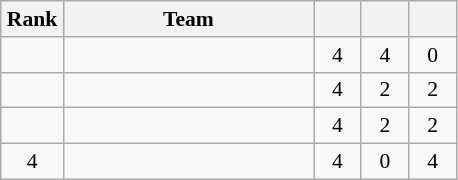<table class="wikitable" style="text-align:center; font-size:90%;">
<tr>
<th width=35>Rank</th>
<th width=160>Team</th>
<th width=25></th>
<th width=25></th>
<th width=25></th>
</tr>
<tr>
<td></td>
<td align="left"></td>
<td>4</td>
<td>4</td>
<td>0</td>
</tr>
<tr>
<td></td>
<td align="left"></td>
<td>4</td>
<td>2</td>
<td>2</td>
</tr>
<tr>
<td></td>
<td align="left"></td>
<td>4</td>
<td>2</td>
<td>2</td>
</tr>
<tr>
<td>4</td>
<td align="left"></td>
<td>4</td>
<td>0</td>
<td>4</td>
</tr>
</table>
